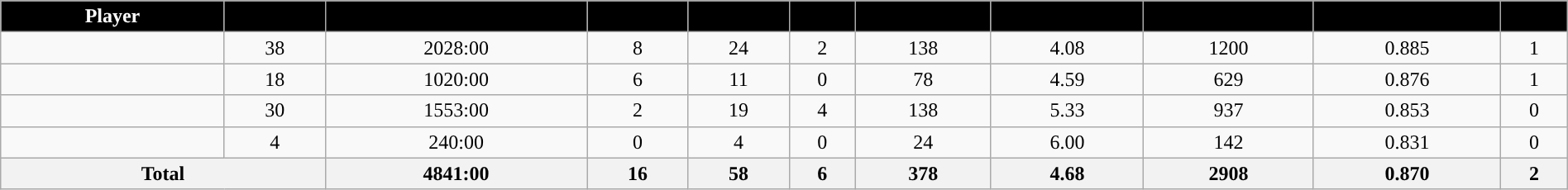<table class="wikitable sortable" style="width:100%; text-align:center;">
<tr>
<th style="color:white; background:#000000; ">Player</th>
<th style="color:white; background:#000000; "></th>
<th style="color:white; background:#000000; "></th>
<th style="color:white; background:#000000; "></th>
<th style="color:white; background:#000000; "></th>
<th style="color:white; background:#000000; "></th>
<th style="color:white; background:#000000; "></th>
<th style="color:white; background:#000000; "></th>
<th style="color:white; background:#000000; "></th>
<th style="color:white; background:#000000; "></th>
<th style="color:white; background:#000000; "></th>
</tr>
<tr>
<td></td>
<td>38</td>
<td>2028:00</td>
<td>8</td>
<td>24</td>
<td>2</td>
<td>138</td>
<td>4.08</td>
<td>1200</td>
<td>0.885</td>
<td>1</td>
</tr>
<tr>
<td></td>
<td>18</td>
<td>1020:00</td>
<td>6</td>
<td>11</td>
<td>0</td>
<td>78</td>
<td>4.59</td>
<td>629</td>
<td>0.876</td>
<td>1</td>
</tr>
<tr>
<td></td>
<td>30</td>
<td>1553:00</td>
<td>2</td>
<td>19</td>
<td>4</td>
<td>138</td>
<td>5.33</td>
<td>937</td>
<td>0.853</td>
<td>0</td>
</tr>
<tr>
<td></td>
<td>4</td>
<td>240:00</td>
<td>0</td>
<td>4</td>
<td>0</td>
<td>24</td>
<td>6.00</td>
<td>142</td>
<td>0.831</td>
<td>0</td>
</tr>
<tr class="sortbottom">
<th colspan=2>Total</th>
<th>4841:00</th>
<th>16</th>
<th>58</th>
<th>6</th>
<th>378</th>
<th>4.68</th>
<th>2908</th>
<th>0.870</th>
<th>2</th>
</tr>
</table>
